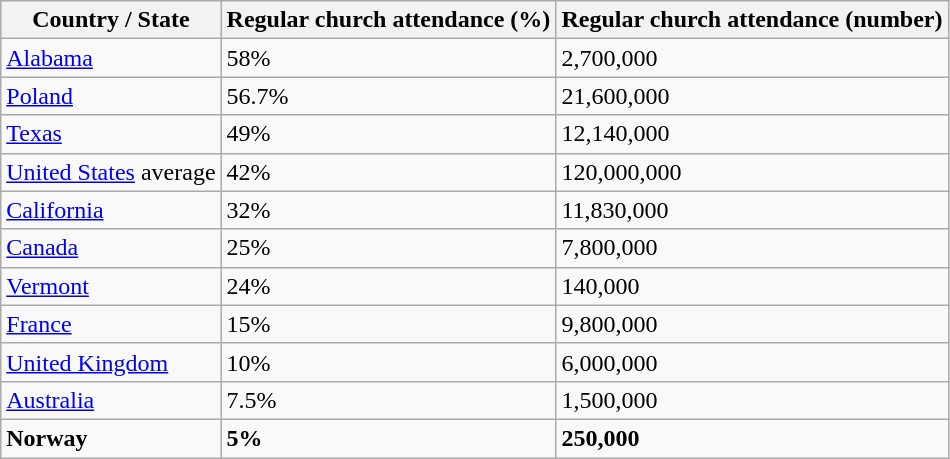<table class="wikitable">
<tr>
<th>Country / State</th>
<th>Regular church attendance (%)</th>
<th>Regular church attendance (number)</th>
</tr>
<tr>
<td> <a href='#'>Alabama</a></td>
<td>58%</td>
<td>2,700,000</td>
</tr>
<tr>
<td> <a href='#'>Poland</a></td>
<td>56.7%</td>
<td>21,600,000</td>
</tr>
<tr>
<td> <a href='#'>Texas</a></td>
<td>49%</td>
<td>12,140,000</td>
</tr>
<tr>
<td> <a href='#'>United States</a> average</td>
<td>42%</td>
<td>120,000,000</td>
</tr>
<tr>
<td> <a href='#'>California</a></td>
<td>32%</td>
<td>11,830,000</td>
</tr>
<tr>
<td> <a href='#'>Canada</a></td>
<td>25%</td>
<td>7,800,000</td>
</tr>
<tr>
<td> <a href='#'>Vermont</a></td>
<td>24%</td>
<td>140,000</td>
</tr>
<tr>
<td> <a href='#'>France</a></td>
<td>15%</td>
<td>9,800,000</td>
</tr>
<tr>
<td> <a href='#'>United Kingdom</a></td>
<td>10%</td>
<td>6,000,000</td>
</tr>
<tr>
<td> <a href='#'>Australia</a></td>
<td>7.5%</td>
<td>1,500,000</td>
</tr>
<tr>
<td><strong> Norway</strong></td>
<td><strong>5%</strong></td>
<td><strong>250,000</strong></td>
</tr>
</table>
